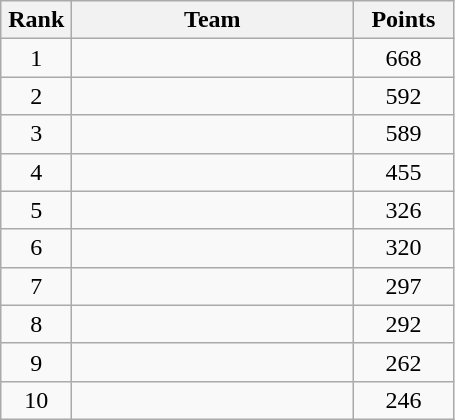<table class="wikitable" style="text-align:center;">
<tr>
<th width=40>Rank</th>
<th width=180>Team</th>
<th width=60>Points</th>
</tr>
<tr>
<td>1</td>
<td align=left></td>
<td>668</td>
</tr>
<tr>
<td>2</td>
<td align=left></td>
<td>592</td>
</tr>
<tr>
<td>3</td>
<td align=left></td>
<td>589</td>
</tr>
<tr>
<td>4</td>
<td align=left></td>
<td>455</td>
</tr>
<tr>
<td>5</td>
<td align=left></td>
<td>326</td>
</tr>
<tr>
<td>6</td>
<td align=left></td>
<td>320</td>
</tr>
<tr>
<td>7</td>
<td align=left></td>
<td>297</td>
</tr>
<tr>
<td>8</td>
<td align=left></td>
<td>292</td>
</tr>
<tr>
<td>9</td>
<td align=left></td>
<td>262</td>
</tr>
<tr>
<td>10</td>
<td align=left></td>
<td>246</td>
</tr>
</table>
